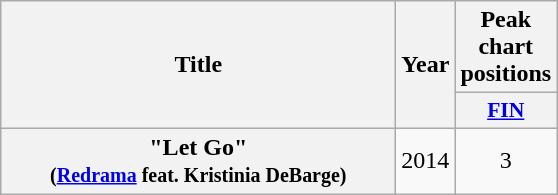<table class="wikitable plainrowheaders" style="text-align:center;">
<tr>
<th scope="col" rowspan="2" style="width:16em;">Title</th>
<th scope="col" rowspan="2">Year</th>
<th scope="col">Peak chart positions</th>
</tr>
<tr>
<th scope="col" style="width:3em;font-size:90%;"><a href='#'>FIN</a></th>
</tr>
<tr>
<th scope="row">"Let Go" <br><small>(<a href='#'>Redrama</a> feat. Kristinia DeBarge)</small></th>
<td>2014</td>
<td>3</td>
</tr>
</table>
